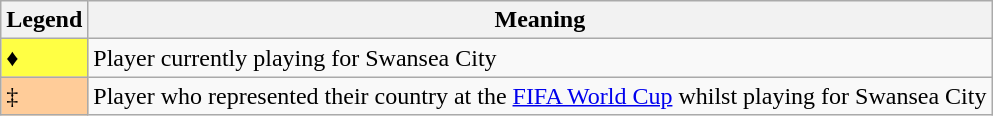<table class="wikitable">
<tr>
<th>Legend</th>
<th>Meaning</th>
</tr>
<tr>
<td style="background:#ffff44;">♦</td>
<td>Player currently playing for Swansea City</td>
</tr>
<tr>
<td style="background:#ffcc99;">‡</td>
<td>Player who represented their country at the <a href='#'>FIFA World Cup</a> whilst playing for Swansea City</td>
</tr>
</table>
